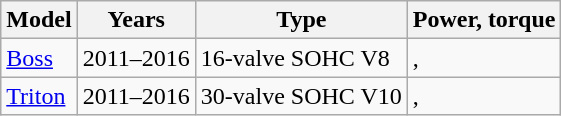<table class="wikitable collapsible sortable">
<tr>
<th>Model</th>
<th>Years</th>
<th>Type</th>
<th>Power, torque</th>
</tr>
<tr>
<td><a href='#'>Boss</a></td>
<td>2011–2016</td>
<td> 16-valve SOHC V8</td>
<td>, </td>
</tr>
<tr>
<td><a href='#'>Triton</a></td>
<td>2011–2016</td>
<td> 30-valve SOHC V10</td>
<td>, </td>
</tr>
</table>
